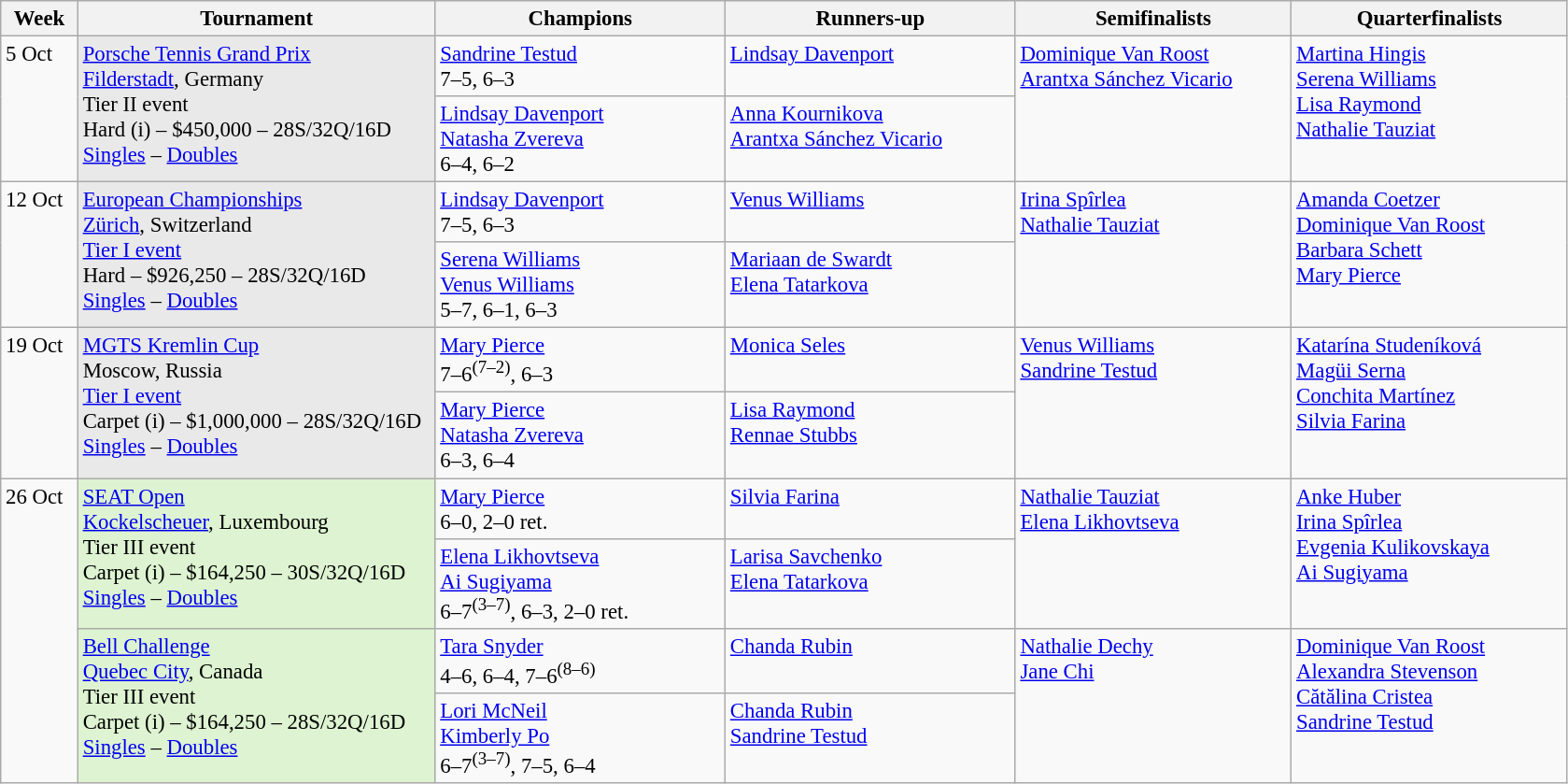<table class=wikitable style=font-size:95%>
<tr>
<th style="width:48px;">Week</th>
<th style="width:248px;">Tournament</th>
<th style="width:200px;">Champions</th>
<th style="width:200px;">Runners-up</th>
<th style="width:190px;">Semifinalists</th>
<th style="width:190px;">Quarterfinalists</th>
</tr>
<tr valign="top">
<td rowspan=2>5 Oct</td>
<td rowspan=2 bgcolor=#E9E9E9><a href='#'>Porsche Tennis Grand Prix</a><br><a href='#'>Filderstadt</a>, Germany <br> Tier II event <br> Hard (i) – $450,000 – 28S/32Q/16D<br> <a href='#'>Singles</a> – <a href='#'>Doubles</a></td>
<td> <a href='#'>Sandrine Testud</a><br>7–5, 6–3</td>
<td> <a href='#'>Lindsay Davenport</a></td>
<td rowspan=2>  <a href='#'>Dominique Van Roost</a><br> <a href='#'>Arantxa Sánchez Vicario</a></td>
<td rowspan=2> <a href='#'>Martina Hingis</a><br> <a href='#'>Serena Williams</a><br> <a href='#'>Lisa Raymond</a><br> <a href='#'>Nathalie Tauziat</a></td>
</tr>
<tr valign="top">
<td> <a href='#'>Lindsay Davenport</a> <br>  <a href='#'>Natasha Zvereva</a><br> 6–4, 6–2</td>
<td> <a href='#'>Anna Kournikova</a> <br>  <a href='#'>Arantxa Sánchez Vicario</a></td>
</tr>
<tr valign=top>
<td rowspan=2>12 Oct</td>
<td rowspan=2 bgcolor=#E9E9E9><a href='#'>European Championships</a><br><a href='#'>Zürich</a>, Switzerland <br><a href='#'>Tier I event</a> <br> Hard – $926,250 – 28S/32Q/16D<br> <a href='#'>Singles</a> – <a href='#'>Doubles</a></td>
<td> <a href='#'>Lindsay Davenport</a><br>7–5, 6–3</td>
<td> <a href='#'>Venus Williams</a></td>
<td rowspan=2>  <a href='#'>Irina Spîrlea</a><br> <a href='#'>Nathalie Tauziat</a></td>
<td rowspan=2> <a href='#'>Amanda Coetzer</a><br> <a href='#'>Dominique Van Roost</a><br> <a href='#'>Barbara Schett</a><br> <a href='#'>Mary Pierce</a></td>
</tr>
<tr valign="top">
<td> <a href='#'>Serena Williams</a> <br>  <a href='#'>Venus Williams</a><br> 5–7, 6–1, 6–3</td>
<td> <a href='#'>Mariaan de Swardt</a> <br>  <a href='#'>Elena Tatarkova</a></td>
</tr>
<tr valign=top>
<td rowspan=2>19 Oct</td>
<td rowspan=2 bgcolor=#E9E9E9><a href='#'>MGTS Kremlin Cup</a><br>Moscow, Russia <br> <a href='#'>Tier I event</a> <br> Carpet (i) – $1,000,000 – 28S/32Q/16D<br> <a href='#'>Singles</a> – <a href='#'>Doubles</a></td>
<td> <a href='#'>Mary Pierce</a><br>7–6<sup>(7–2)</sup>, 6–3</td>
<td> <a href='#'>Monica Seles</a></td>
<td rowspan=2>  <a href='#'>Venus Williams</a><br> <a href='#'>Sandrine Testud</a></td>
<td rowspan=2> <a href='#'>Katarína Studeníková</a><br> <a href='#'>Magüi Serna</a><br> <a href='#'>Conchita Martínez</a><br> <a href='#'>Silvia Farina</a></td>
</tr>
<tr valign="top">
<td> <a href='#'>Mary Pierce</a> <br>  <a href='#'>Natasha Zvereva</a><br> 6–3, 6–4</td>
<td> <a href='#'>Lisa Raymond</a> <br>  <a href='#'>Rennae Stubbs</a></td>
</tr>
<tr valign=top>
<td rowspan=4>26 Oct</td>
<td rowspan=2 bgcolor=#DDF3D1><a href='#'>SEAT Open</a><br><a href='#'>Kockelscheuer</a>, Luxembourg <br> Tier III event <br> Carpet (i) – $164,250 – 30S/32Q/16D<br> <a href='#'>Singles</a> – <a href='#'>Doubles</a></td>
<td> <a href='#'>Mary Pierce</a><br>6–0, 2–0 ret.</td>
<td> <a href='#'>Silvia Farina</a></td>
<td rowspan=2>  <a href='#'>Nathalie Tauziat</a><br> <a href='#'>Elena Likhovtseva</a></td>
<td rowspan=2> <a href='#'>Anke Huber</a><br> <a href='#'>Irina Spîrlea</a><br> <a href='#'>Evgenia Kulikovskaya</a><br> <a href='#'>Ai Sugiyama</a></td>
</tr>
<tr valign="top">
<td> <a href='#'>Elena Likhovtseva</a> <br>  <a href='#'>Ai Sugiyama</a><br> 6–7<sup>(3–7)</sup>, 6–3, 2–0 ret.</td>
<td> <a href='#'>Larisa Savchenko</a> <br>  <a href='#'>Elena Tatarkova</a></td>
</tr>
<tr valign=top>
<td rowspan=2 bgcolor=#DDF3D1><a href='#'>Bell Challenge</a><br> <a href='#'>Quebec City</a>, Canada <br> Tier III event <br> Carpet (i) – $164,250 – 28S/32Q/16D<br> <a href='#'>Singles</a> – <a href='#'>Doubles</a></td>
<td> <a href='#'>Tara Snyder</a><br>4–6, 6–4, 7–6<sup>(8–6)</sup></td>
<td> <a href='#'>Chanda Rubin</a></td>
<td rowspan=2>  <a href='#'>Nathalie Dechy</a><br> <a href='#'>Jane Chi</a></td>
<td rowspan=2> <a href='#'>Dominique Van Roost</a><br> <a href='#'>Alexandra Stevenson</a><br> <a href='#'>Cătălina Cristea</a><br> <a href='#'>Sandrine Testud</a></td>
</tr>
<tr valign="top">
<td> <a href='#'>Lori McNeil</a> <br>  <a href='#'>Kimberly Po</a><br> 6–7<sup>(3–7)</sup>, 7–5, 6–4</td>
<td> <a href='#'>Chanda Rubin</a> <br>  <a href='#'>Sandrine Testud</a></td>
</tr>
</table>
